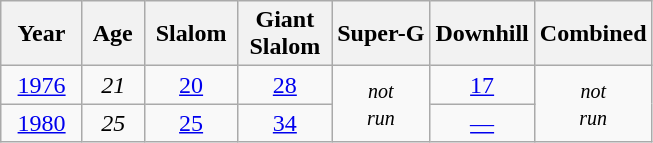<table class=wikitable style="text-align:center">
<tr>
<th>  Year  </th>
<th> Age </th>
<th> Slalom </th>
<th>Giant<br> Slalom </th>
<th>Super-G</th>
<th>Downhill</th>
<th>Combined</th>
</tr>
<tr>
<td><a href='#'>1976</a></td>
<td><em>21</em></td>
<td><a href='#'>20</a></td>
<td><a href='#'>28</a></td>
<td rowspan=2><small><em>not<br>run</em></small></td>
<td><a href='#'>17</a></td>
<td rowspan=2><small><em>not<br>run</em></small></td>
</tr>
<tr>
<td><a href='#'>1980</a></td>
<td><em>25</em></td>
<td><a href='#'>25</a></td>
<td><a href='#'>34</a></td>
<td><a href='#'>—</a></td>
</tr>
</table>
